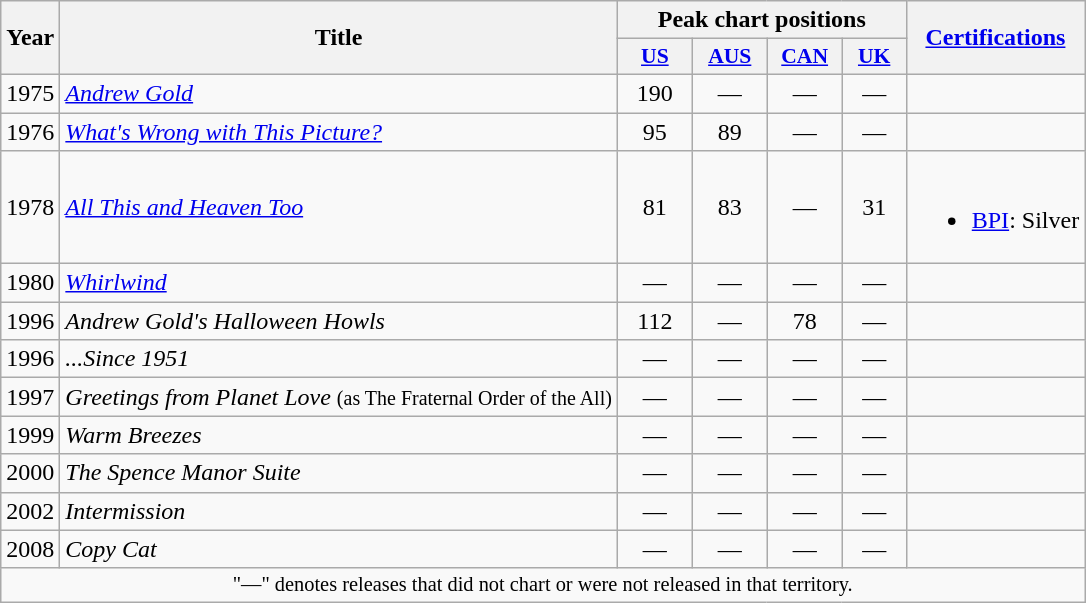<table class="wikitable">
<tr>
<th scope="col" rowspan="2">Year</th>
<th scope="col" rowspan="2">Title</th>
<th scope="col" colspan="4">Peak chart positions</th>
<th scope="col" rowspan="2"><a href='#'>Certifications</a></th>
</tr>
<tr>
<th scope="col" style="width:3em;font-size:90%;"><a href='#'>US</a><br></th>
<th scope="col" style="width:3em;font-size:90%;"><a href='#'>AUS</a><br></th>
<th scope="col" style="width:3em;font-size:90%;"><a href='#'>CAN</a><br></th>
<th scope="col" style="width:2.5em;font-size:90%;"><a href='#'>UK</a><br></th>
</tr>
<tr>
<td>1975</td>
<td><em><a href='#'>Andrew Gold</a></em></td>
<td align=center>190</td>
<td align=center>—</td>
<td align=center>—</td>
<td align=center>—</td>
<td></td>
</tr>
<tr>
<td>1976</td>
<td><em><a href='#'>What's Wrong with This Picture?</a></em></td>
<td align=center>95</td>
<td align=center>89</td>
<td align=center>—</td>
<td align=center>—</td>
<td></td>
</tr>
<tr>
<td>1978</td>
<td><em><a href='#'>All This and Heaven Too</a></em></td>
<td align=center>81</td>
<td align=center>83</td>
<td align=center>—</td>
<td align=center>31</td>
<td><br><ul><li><a href='#'>BPI</a>: Silver</li></ul></td>
</tr>
<tr>
<td>1980</td>
<td><em><a href='#'>Whirlwind</a></em></td>
<td align=center>—</td>
<td align=center>—</td>
<td align=center>—</td>
<td align=center>—</td>
<td></td>
</tr>
<tr>
<td>1996</td>
<td><em>Andrew Gold's Halloween Howls</em></td>
<td align=center>112</td>
<td align=center>—</td>
<td align=center>78</td>
<td align=center>—</td>
<td></td>
</tr>
<tr>
<td>1996</td>
<td><em>...Since 1951</em></td>
<td align=center>—</td>
<td align=center>—</td>
<td align=center>—</td>
<td align=center>—</td>
<td></td>
</tr>
<tr>
<td>1997</td>
<td><em>Greetings from Planet Love</em> <small>(as The Fraternal Order of the All)</small></td>
<td align=center>—</td>
<td align=center>—</td>
<td align=center>—</td>
<td align=center>—</td>
<td></td>
</tr>
<tr>
<td>1999</td>
<td><em>Warm Breezes</em></td>
<td align=center>—</td>
<td align=center>—</td>
<td align=center>—</td>
<td align=center>—</td>
<td></td>
</tr>
<tr>
<td>2000</td>
<td><em>The Spence Manor Suite</em></td>
<td align=center>—</td>
<td align=center>—</td>
<td align=center>—</td>
<td align=center>—</td>
<td></td>
</tr>
<tr>
<td>2002</td>
<td><em>Intermission</em></td>
<td align=center>—</td>
<td align=center>—</td>
<td align=center>—</td>
<td align=center>—</td>
<td></td>
</tr>
<tr>
<td>2008</td>
<td><em>Copy Cat</em></td>
<td align=center>—</td>
<td align=center>—</td>
<td align=center>—</td>
<td align=center>—</td>
<td></td>
</tr>
<tr>
<td colspan="7" style="text-align:center; font-size:85%;">"—" denotes releases that did not chart or were not released in that territory.</td>
</tr>
</table>
